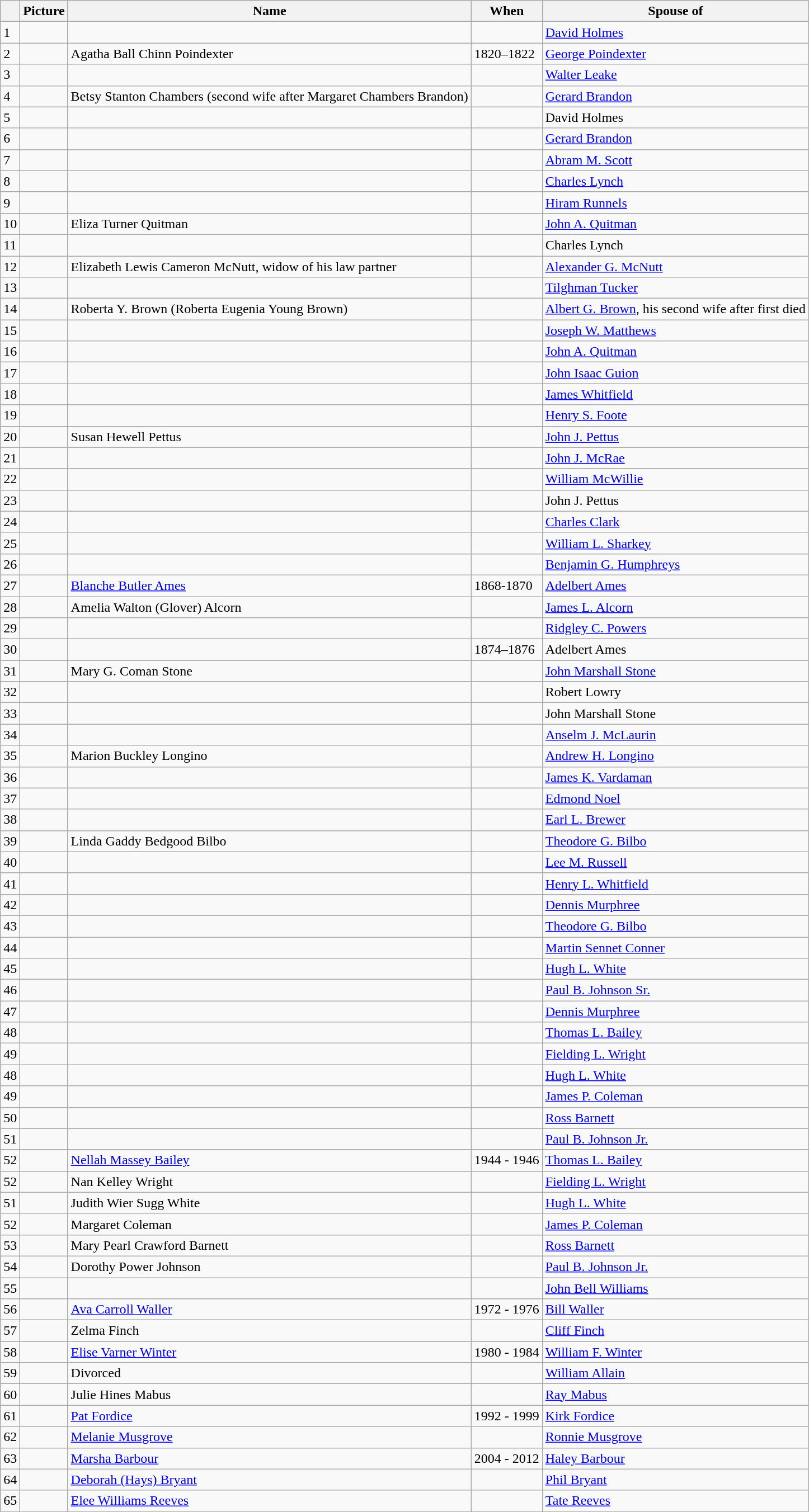<table class="wikitable">
<tr>
<th></th>
<th>Picture</th>
<th>Name</th>
<th>When</th>
<th>Spouse of</th>
</tr>
<tr>
<td>1</td>
<td></td>
<td></td>
<td></td>
<td><a href='#'>David Holmes</a></td>
</tr>
<tr>
<td>2</td>
<td></td>
<td>Agatha Ball Chinn Poindexter</td>
<td>1820–1822</td>
<td><a href='#'>George Poindexter</a></td>
</tr>
<tr>
<td>3</td>
<td></td>
<td></td>
<td></td>
<td><a href='#'>Walter Leake</a></td>
</tr>
<tr>
<td>4</td>
<td></td>
<td>Betsy Stanton Chambers (second wife after Margaret Chambers Brandon)</td>
<td></td>
<td><a href='#'>Gerard Brandon</a></td>
</tr>
<tr>
<td>5</td>
<td></td>
<td></td>
<td></td>
<td>David Holmes</td>
</tr>
<tr>
<td>6</td>
<td></td>
<td></td>
<td></td>
<td><a href='#'>Gerard Brandon</a></td>
</tr>
<tr>
<td>7</td>
<td></td>
<td></td>
<td></td>
<td><a href='#'>Abram M. Scott</a></td>
</tr>
<tr>
<td>8</td>
<td></td>
<td></td>
<td></td>
<td><a href='#'>Charles Lynch</a></td>
</tr>
<tr>
<td>9</td>
<td></td>
<td></td>
<td></td>
<td><a href='#'>Hiram Runnels</a></td>
</tr>
<tr>
<td>10</td>
<td></td>
<td>Eliza Turner Quitman</td>
<td></td>
<td><a href='#'>John A. Quitman</a></td>
</tr>
<tr>
<td>11</td>
<td></td>
<td></td>
<td></td>
<td>Charles Lynch</td>
</tr>
<tr>
<td>12</td>
<td></td>
<td>Elizabeth Lewis Cameron McNutt, widow of his law partner</td>
<td></td>
<td><a href='#'>Alexander G. McNutt</a></td>
</tr>
<tr>
<td>13</td>
<td></td>
<td></td>
<td></td>
<td><a href='#'>Tilghman Tucker</a></td>
</tr>
<tr>
<td>14</td>
<td></td>
<td>Roberta Y. Brown (Roberta Eugenia Young Brown)</td>
<td></td>
<td><a href='#'>Albert G. Brown</a>, his second wife after first died</td>
</tr>
<tr>
<td>15</td>
<td></td>
<td></td>
<td></td>
<td><a href='#'>Joseph W. Matthews</a></td>
</tr>
<tr>
<td>16</td>
<td></td>
<td></td>
<td></td>
<td><a href='#'>John A. Quitman</a></td>
</tr>
<tr>
<td>17</td>
<td></td>
<td></td>
<td></td>
<td><a href='#'>John Isaac Guion</a></td>
</tr>
<tr>
<td>18</td>
<td></td>
<td></td>
<td></td>
<td><a href='#'>James Whitfield</a></td>
</tr>
<tr>
<td>19</td>
<td></td>
<td></td>
<td></td>
<td><a href='#'>Henry S. Foote</a></td>
</tr>
<tr>
<td>20</td>
<td></td>
<td>Susan Hewell Pettus</td>
<td></td>
<td><a href='#'>John J. Pettus</a></td>
</tr>
<tr>
<td>21</td>
<td></td>
<td></td>
<td></td>
<td><a href='#'>John J. McRae</a></td>
</tr>
<tr>
<td>22</td>
<td></td>
<td></td>
<td></td>
<td><a href='#'>William McWillie</a></td>
</tr>
<tr>
<td>23</td>
<td></td>
<td></td>
<td></td>
<td>John J. Pettus</td>
</tr>
<tr>
<td>24</td>
<td></td>
<td></td>
<td></td>
<td><a href='#'>Charles Clark</a></td>
</tr>
<tr>
<td>25</td>
<td></td>
<td></td>
<td></td>
<td><a href='#'>William L. Sharkey</a></td>
</tr>
<tr>
<td>26</td>
<td></td>
<td></td>
<td></td>
<td><a href='#'>Benjamin G. Humphreys</a></td>
</tr>
<tr>
<td>27</td>
<td></td>
<td><a href='#'>Blanche Butler Ames</a></td>
<td>1868-1870</td>
<td><a href='#'>Adelbert Ames</a></td>
</tr>
<tr>
<td>28</td>
<td></td>
<td>Amelia Walton (Glover) Alcorn</td>
<td></td>
<td><a href='#'>James L. Alcorn</a></td>
</tr>
<tr>
<td>29</td>
<td></td>
<td></td>
<td></td>
<td><a href='#'>Ridgley C. Powers</a></td>
</tr>
<tr>
<td>30</td>
<td></td>
<td></td>
<td>1874–1876</td>
<td>Adelbert Ames</td>
</tr>
<tr>
<td>31</td>
<td></td>
<td>Mary G. Coman Stone</td>
<td></td>
<td><a href='#'>John Marshall Stone</a></td>
</tr>
<tr>
<td>32</td>
<td></td>
<td></td>
<td></td>
<td>Robert Lowry</td>
</tr>
<tr>
<td>33</td>
<td></td>
<td></td>
<td></td>
<td>John Marshall Stone</td>
</tr>
<tr>
<td>34</td>
<td></td>
<td></td>
<td></td>
<td><a href='#'>Anselm J. McLaurin</a></td>
</tr>
<tr>
<td>35</td>
<td></td>
<td>Marion Buckley Longino</td>
<td></td>
<td><a href='#'>Andrew H. Longino</a></td>
</tr>
<tr>
<td>36</td>
<td></td>
<td></td>
<td></td>
<td><a href='#'>James K. Vardaman</a></td>
</tr>
<tr>
<td>37</td>
<td></td>
<td></td>
<td></td>
<td><a href='#'>Edmond Noel</a></td>
</tr>
<tr>
<td>38</td>
<td></td>
<td></td>
<td></td>
<td><a href='#'>Earl L. Brewer</a></td>
</tr>
<tr>
<td>39</td>
<td></td>
<td>Linda Gaddy Bedgood Bilbo</td>
<td></td>
<td><a href='#'>Theodore G. Bilbo</a></td>
</tr>
<tr>
<td>40</td>
<td></td>
<td></td>
<td></td>
<td><a href='#'>Lee M. Russell</a></td>
</tr>
<tr>
<td>41</td>
<td></td>
<td></td>
<td></td>
<td><a href='#'>Henry L. Whitfield</a></td>
</tr>
<tr>
<td>42</td>
<td></td>
<td></td>
<td></td>
<td><a href='#'>Dennis Murphree</a></td>
</tr>
<tr>
<td>43</td>
<td></td>
<td></td>
<td></td>
<td><a href='#'>Theodore G. Bilbo</a></td>
</tr>
<tr>
<td>44</td>
<td></td>
<td></td>
<td></td>
<td><a href='#'>Martin Sennet Conner</a></td>
</tr>
<tr>
<td>45</td>
<td></td>
<td></td>
<td></td>
<td><a href='#'>Hugh L. White</a></td>
</tr>
<tr>
<td>46</td>
<td></td>
<td></td>
<td></td>
<td><a href='#'>Paul B. Johnson Sr.</a></td>
</tr>
<tr>
<td>47</td>
<td></td>
<td></td>
<td></td>
<td><a href='#'>Dennis Murphree</a></td>
</tr>
<tr>
<td>48</td>
<td></td>
<td></td>
<td></td>
<td><a href='#'>Thomas L. Bailey</a></td>
</tr>
<tr>
<td>49</td>
<td></td>
<td></td>
<td></td>
<td><a href='#'>Fielding L. Wright</a></td>
</tr>
<tr>
<td>48</td>
<td></td>
<td></td>
<td></td>
<td><a href='#'>Hugh L. White</a></td>
</tr>
<tr>
<td>49</td>
<td></td>
<td></td>
<td></td>
<td><a href='#'>James P. Coleman</a></td>
</tr>
<tr>
<td>50</td>
<td></td>
<td></td>
<td></td>
<td><a href='#'>Ross Barnett</a></td>
</tr>
<tr>
<td>51</td>
<td></td>
<td></td>
<td></td>
<td><a href='#'>Paul B. Johnson Jr.</a></td>
</tr>
<tr>
<td>52</td>
<td></td>
<td><a href='#'>Nellah Massey Bailey</a></td>
<td>1944 - 1946</td>
<td><a href='#'>Thomas L. Bailey</a></td>
</tr>
<tr>
<td>52</td>
<td></td>
<td>Nan Kelley Wright</td>
<td></td>
<td><a href='#'>Fielding L. Wright</a></td>
</tr>
<tr>
<td>51</td>
<td></td>
<td>Judith Wier Sugg White</td>
<td></td>
<td><a href='#'>Hugh L. White</a></td>
</tr>
<tr>
<td>52</td>
<td></td>
<td>Margaret Coleman</td>
<td></td>
<td><a href='#'>James P. Coleman</a></td>
</tr>
<tr>
<td>53</td>
<td></td>
<td>Mary Pearl Crawford Barnett</td>
<td></td>
<td><a href='#'>Ross Barnett</a></td>
</tr>
<tr>
<td>54</td>
<td></td>
<td>Dorothy Power Johnson</td>
<td></td>
<td><a href='#'>Paul B. Johnson Jr.</a></td>
</tr>
<tr>
<td>55</td>
<td></td>
<td></td>
<td></td>
<td><a href='#'>John Bell Williams</a></td>
</tr>
<tr>
<td>56</td>
<td></td>
<td><a href='#'>Ava Carroll Waller</a></td>
<td>1972 - 1976</td>
<td><a href='#'>Bill Waller</a></td>
</tr>
<tr>
<td>57</td>
<td></td>
<td>Zelma Finch</td>
<td></td>
<td><a href='#'>Cliff Finch</a></td>
</tr>
<tr>
<td>58</td>
<td></td>
<td><a href='#'>Elise Varner Winter</a></td>
<td>1980 - 1984</td>
<td><a href='#'>William F. Winter</a></td>
</tr>
<tr>
<td>59</td>
<td></td>
<td>Divorced</td>
<td></td>
<td><a href='#'>William Allain</a></td>
</tr>
<tr>
<td>60</td>
<td></td>
<td>Julie Hines Mabus</td>
<td></td>
<td><a href='#'>Ray Mabus</a></td>
</tr>
<tr>
<td>61</td>
<td></td>
<td><a href='#'>Pat Fordice</a></td>
<td>1992 - 1999</td>
<td><a href='#'>Kirk Fordice</a></td>
</tr>
<tr>
<td>62</td>
<td></td>
<td><a href='#'>Melanie Musgrove</a></td>
<td></td>
<td><a href='#'>Ronnie Musgrove</a></td>
</tr>
<tr>
<td>63</td>
<td></td>
<td><a href='#'>Marsha Barbour</a></td>
<td>2004 - 2012</td>
<td><a href='#'>Haley Barbour</a></td>
</tr>
<tr>
<td>64</td>
<td></td>
<td><a href='#'>Deborah (Hays) Bryant</a></td>
<td></td>
<td><a href='#'>Phil Bryant</a></td>
</tr>
<tr>
<td>65</td>
<td></td>
<td><a href='#'>Elee Williams Reeves</a></td>
<td></td>
<td><a href='#'>Tate Reeves</a></td>
</tr>
</table>
